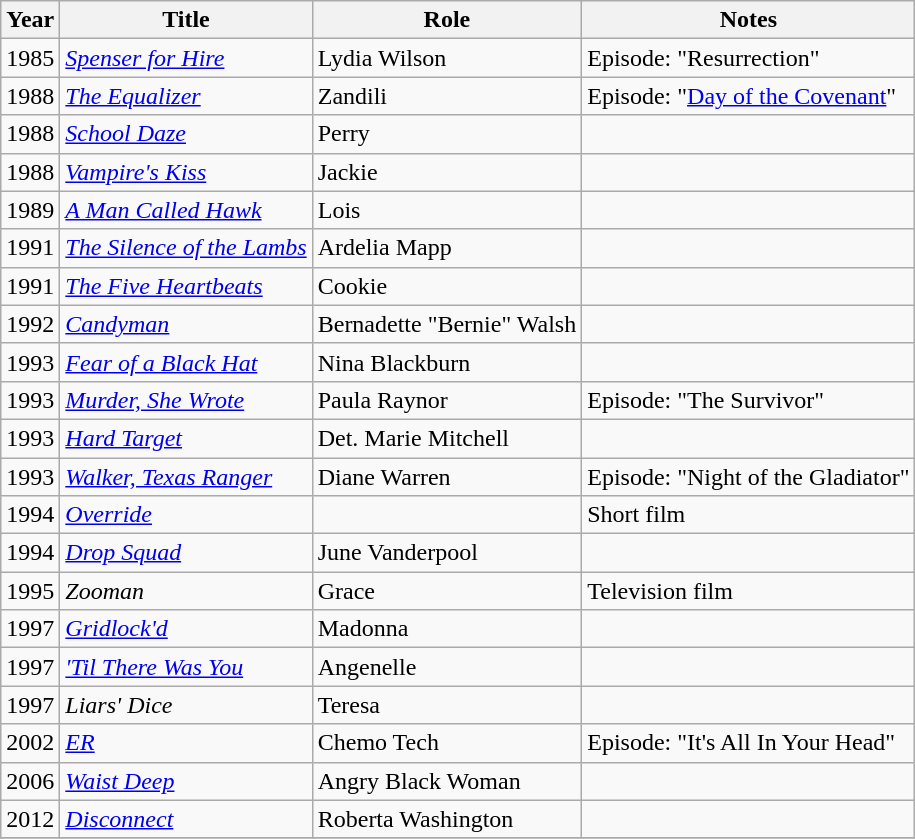<table class="wikitable sortable">
<tr>
<th>Year</th>
<th>Title</th>
<th>Role</th>
<th>Notes</th>
</tr>
<tr>
<td>1985</td>
<td><em><a href='#'>Spenser for Hire</a></em></td>
<td>Lydia Wilson</td>
<td>Episode: "Resurrection"</td>
</tr>
<tr>
<td>1988</td>
<td><em><a href='#'>The Equalizer</a></em></td>
<td>Zandili</td>
<td>Episode: "<a href='#'>Day of the Covenant</a>"</td>
</tr>
<tr>
<td>1988</td>
<td><em><a href='#'>School Daze</a></em></td>
<td>Perry</td>
<td></td>
</tr>
<tr>
<td>1988</td>
<td><em><a href='#'>Vampire's Kiss</a></em></td>
<td>Jackie</td>
<td></td>
</tr>
<tr>
<td>1989</td>
<td><em><a href='#'>A Man Called Hawk</a></em></td>
<td>Lois</td>
<td></td>
</tr>
<tr>
<td>1991</td>
<td><em><a href='#'>The Silence of the Lambs</a></em></td>
<td>Ardelia Mapp</td>
<td></td>
</tr>
<tr>
<td>1991</td>
<td><em><a href='#'>The Five Heartbeats</a></em></td>
<td>Cookie</td>
<td></td>
</tr>
<tr>
<td>1992</td>
<td><em><a href='#'>Candyman</a></em></td>
<td>Bernadette "Bernie" Walsh</td>
<td></td>
</tr>
<tr>
<td>1993</td>
<td><em><a href='#'>Fear of a Black Hat</a></em></td>
<td>Nina Blackburn</td>
<td></td>
</tr>
<tr>
<td>1993</td>
<td><em><a href='#'>Murder, She Wrote</a></em></td>
<td>Paula Raynor</td>
<td>Episode: "The Survivor"</td>
</tr>
<tr>
<td>1993</td>
<td><em><a href='#'>Hard Target</a></em></td>
<td>Det. Marie Mitchell</td>
<td></td>
</tr>
<tr>
<td>1993</td>
<td><em><a href='#'>Walker, Texas Ranger</a></em></td>
<td>Diane Warren</td>
<td>Episode: "Night of the Gladiator"</td>
</tr>
<tr>
<td>1994</td>
<td><em><a href='#'>Override</a></em></td>
<td></td>
<td>Short film</td>
</tr>
<tr>
<td>1994</td>
<td><em><a href='#'>Drop Squad</a></em></td>
<td>June Vanderpool</td>
<td></td>
</tr>
<tr>
<td>1995</td>
<td><em>Zooman</em></td>
<td>Grace</td>
<td>Television film</td>
</tr>
<tr>
<td>1997</td>
<td><em><a href='#'>Gridlock'd</a></em></td>
<td>Madonna</td>
<td></td>
</tr>
<tr>
<td>1997</td>
<td><em><a href='#'>'Til There Was You</a></em></td>
<td>Angenelle</td>
<td></td>
</tr>
<tr>
<td>1997</td>
<td><em>Liars' Dice</em></td>
<td>Teresa</td>
<td></td>
</tr>
<tr>
<td>2002</td>
<td><em><a href='#'>ER</a></em></td>
<td>Chemo Tech</td>
<td>Episode: "It's All In Your Head"</td>
</tr>
<tr>
<td>2006</td>
<td><em><a href='#'>Waist Deep</a></em></td>
<td>Angry Black Woman</td>
<td></td>
</tr>
<tr>
<td>2012</td>
<td><em><a href='#'>Disconnect</a></em></td>
<td>Roberta Washington</td>
<td></td>
</tr>
<tr>
</tr>
</table>
